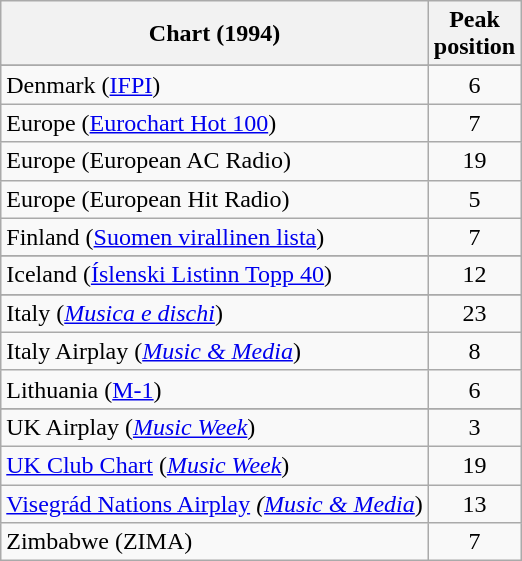<table class="wikitable sortable">
<tr>
<th>Chart (1994)</th>
<th>Peak<br>position</th>
</tr>
<tr>
</tr>
<tr>
</tr>
<tr>
</tr>
<tr>
<td>Denmark (<a href='#'>IFPI</a>)</td>
<td align="center">6</td>
</tr>
<tr>
<td>Europe (<a href='#'>Eurochart Hot 100</a>)</td>
<td align="center">7</td>
</tr>
<tr>
<td>Europe (European AC Radio)</td>
<td align="center">19</td>
</tr>
<tr>
<td>Europe (European Hit Radio)</td>
<td style="text-align:center;">5</td>
</tr>
<tr>
<td>Finland (<a href='#'>Suomen virallinen lista</a>)</td>
<td align="center">7</td>
</tr>
<tr>
</tr>
<tr>
<td>Iceland (<a href='#'>Íslenski Listinn Topp 40</a>)</td>
<td align="center">12</td>
</tr>
<tr>
</tr>
<tr>
<td>Italy (<em><a href='#'>Musica e dischi</a></em>)</td>
<td align="center">23</td>
</tr>
<tr>
<td>Italy Airplay (<em><a href='#'>Music & Media</a></em>)</td>
<td align="center">8</td>
</tr>
<tr>
<td>Lithuania (<a href='#'>M-1</a>)</td>
<td align="center">6</td>
</tr>
<tr>
</tr>
<tr>
</tr>
<tr>
</tr>
<tr>
</tr>
<tr>
</tr>
<tr>
</tr>
<tr>
</tr>
<tr>
<td>UK Airplay (<em><a href='#'>Music Week</a></em>)</td>
<td align="center">3</td>
</tr>
<tr>
<td><a href='#'>UK Club Chart</a> (<em><a href='#'>Music Week</a></em>)</td>
<td align="center">19</td>
</tr>
<tr>
<td><a href='#'>Visegrád Nations Airplay</a> <em>(<a href='#'>Music & Media</a></em>)</td>
<td align="center">13</td>
</tr>
<tr>
<td>Zimbabwe (ZIMA)</td>
<td align="center">7</td>
</tr>
</table>
